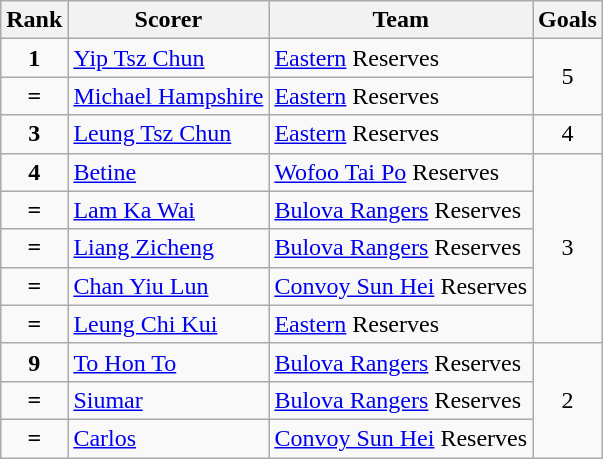<table class="wikitable">
<tr>
<th>Rank</th>
<th>Scorer</th>
<th>Team</th>
<th>Goals</th>
</tr>
<tr>
<td align=center><strong>1</strong></td>
<td> <a href='#'>Yip Tsz Chun</a></td>
<td><a href='#'>Eastern</a> Reserves</td>
<td rowspan="2" style="text-align:center;">5</td>
</tr>
<tr>
<td align=center><strong>=</strong></td>
<td> <a href='#'>Michael Hampshire</a></td>
<td><a href='#'>Eastern</a> Reserves</td>
</tr>
<tr>
<td align=center><strong>3</strong></td>
<td> <a href='#'>Leung Tsz Chun</a></td>
<td><a href='#'>Eastern</a> Reserves</td>
<td align=center>4</td>
</tr>
<tr>
<td align=center><strong>4</strong></td>
<td> <a href='#'>Betine</a></td>
<td><a href='#'>Wofoo Tai Po</a> Reserves</td>
<td rowspan="5" style="text-align:center;">3</td>
</tr>
<tr>
<td align=center><strong>=</strong></td>
<td> <a href='#'>Lam Ka Wai</a></td>
<td><a href='#'>Bulova Rangers</a> Reserves</td>
</tr>
<tr>
<td align=center><strong>=</strong></td>
<td> <a href='#'>Liang Zicheng</a></td>
<td><a href='#'>Bulova Rangers</a> Reserves</td>
</tr>
<tr>
<td align=center><strong>=</strong></td>
<td> <a href='#'>Chan Yiu Lun</a></td>
<td><a href='#'>Convoy Sun Hei</a> Reserves</td>
</tr>
<tr>
<td align=center><strong>=</strong></td>
<td> <a href='#'>Leung Chi Kui</a></td>
<td><a href='#'>Eastern</a> Reserves</td>
</tr>
<tr>
<td align=center><strong>9</strong></td>
<td> <a href='#'>To Hon To</a></td>
<td><a href='#'>Bulova Rangers</a> Reserves</td>
<td rowspan="3" style="text-align:center;">2</td>
</tr>
<tr>
<td align=center><strong>=</strong></td>
<td> <a href='#'>Siumar</a></td>
<td><a href='#'>Bulova Rangers</a> Reserves</td>
</tr>
<tr>
<td align=center><strong>=</strong></td>
<td> <a href='#'>Carlos</a></td>
<td><a href='#'>Convoy Sun Hei</a> Reserves</td>
</tr>
</table>
